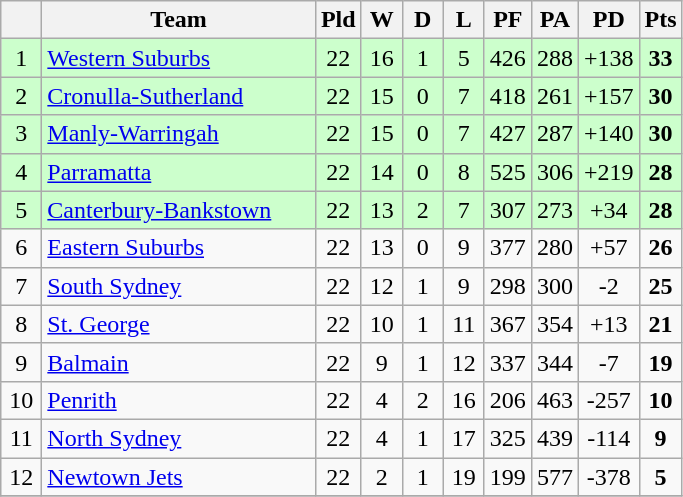<table class="wikitable" style="text-align:center;">
<tr>
<th width=20 abbr="Position×"></th>
<th width=175>Team</th>
<th width=20 abbr="Played">Pld</th>
<th width=20 abbr="Won">W</th>
<th width=20 abbr="Drawn">D</th>
<th width=20 abbr="Lost">L</th>
<th width=20 abbr="Points for">PF</th>
<th width=20 abbr="Points against">PA</th>
<th width=20 abbr="Points difference">PD</th>
<th width=20 abbr="Points">Pts</th>
</tr>
<tr style="background: #ccffcc;">
<td>1</td>
<td style="text-align:left;"> <a href='#'>Western Suburbs</a></td>
<td>22</td>
<td>16</td>
<td>1</td>
<td>5</td>
<td>426</td>
<td>288</td>
<td>+138</td>
<td><strong>33</strong></td>
</tr>
<tr style="background: #ccffcc;">
<td>2</td>
<td style="text-align:left;"> <a href='#'>Cronulla-Sutherland</a></td>
<td>22</td>
<td>15</td>
<td>0</td>
<td>7</td>
<td>418</td>
<td>261</td>
<td>+157</td>
<td><strong>30</strong></td>
</tr>
<tr style="background: #ccffcc;">
<td>3</td>
<td style="text-align:left;"> <a href='#'>Manly-Warringah</a></td>
<td>22</td>
<td>15</td>
<td>0</td>
<td>7</td>
<td>427</td>
<td>287</td>
<td>+140</td>
<td><strong>30</strong></td>
</tr>
<tr style="background: #ccffcc;">
<td>4</td>
<td style="text-align:left;"> <a href='#'>Parramatta</a></td>
<td>22</td>
<td>14</td>
<td>0</td>
<td>8</td>
<td>525</td>
<td>306</td>
<td>+219</td>
<td><strong>28</strong></td>
</tr>
<tr style="background: #ccffcc;">
<td>5</td>
<td style="text-align:left;"> <a href='#'>Canterbury-Bankstown</a></td>
<td>22</td>
<td>13</td>
<td>2</td>
<td>7</td>
<td>307</td>
<td>273</td>
<td>+34</td>
<td><strong>28</strong></td>
</tr>
<tr>
<td>6</td>
<td style="text-align:left;"> <a href='#'>Eastern Suburbs</a></td>
<td>22</td>
<td>13</td>
<td>0</td>
<td>9</td>
<td>377</td>
<td>280</td>
<td>+57</td>
<td><strong>26</strong></td>
</tr>
<tr>
<td>7</td>
<td style="text-align:left;"> <a href='#'>South Sydney</a></td>
<td>22</td>
<td>12</td>
<td>1</td>
<td>9</td>
<td>298</td>
<td>300</td>
<td>-2</td>
<td><strong>25</strong></td>
</tr>
<tr>
<td>8</td>
<td style="text-align:left;"> <a href='#'>St. George</a></td>
<td>22</td>
<td>10</td>
<td>1</td>
<td>11</td>
<td>367</td>
<td>354</td>
<td>+13</td>
<td><strong>21</strong></td>
</tr>
<tr>
<td>9</td>
<td style="text-align:left;"> <a href='#'>Balmain</a></td>
<td>22</td>
<td>9</td>
<td>1</td>
<td>12</td>
<td>337</td>
<td>344</td>
<td>-7</td>
<td><strong>19</strong></td>
</tr>
<tr>
<td>10</td>
<td style="text-align:left;"> <a href='#'>Penrith</a></td>
<td>22</td>
<td>4</td>
<td>2</td>
<td>16</td>
<td>206</td>
<td>463</td>
<td>-257</td>
<td><strong>10</strong></td>
</tr>
<tr>
<td>11</td>
<td style="text-align:left;"> <a href='#'>North Sydney</a></td>
<td>22</td>
<td>4</td>
<td>1</td>
<td>17</td>
<td>325</td>
<td>439</td>
<td>-114</td>
<td><strong>9</strong></td>
</tr>
<tr>
<td>12</td>
<td style="text-align:left;"> <a href='#'>Newtown Jets</a></td>
<td>22</td>
<td>2</td>
<td>1</td>
<td>19</td>
<td>199</td>
<td>577</td>
<td>-378</td>
<td><strong>5</strong></td>
</tr>
<tr>
</tr>
</table>
